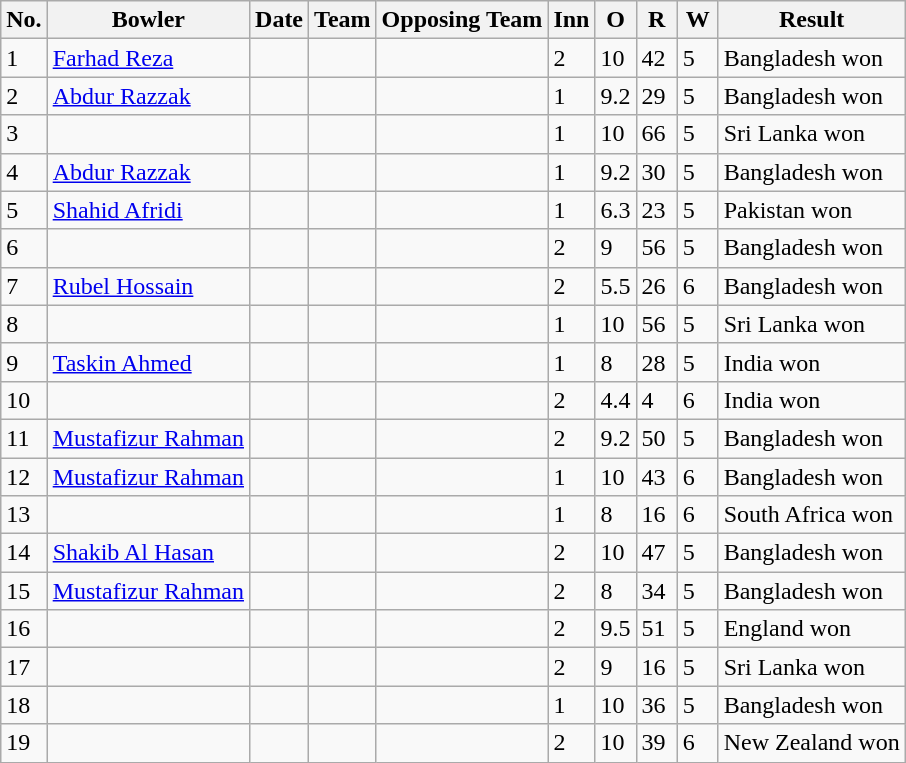<table class="wikitable sortable">
<tr>
<th>No.</th>
<th>Bowler</th>
<th>Date</th>
<th>Team</th>
<th>Opposing Team</th>
<th scope="col" style="width:20px;">Inn</th>
<th scope="col" style="width:20px;">O</th>
<th scope="col" style="width:20px;">R</th>
<th scope="col" style="width:20px;">W</th>
<th>Result</th>
</tr>
<tr>
<td>1</td>
<td><a href='#'>Farhad Reza</a></td>
<td></td>
<td></td>
<td></td>
<td>2</td>
<td>10</td>
<td>42</td>
<td>5</td>
<td>Bangladesh won</td>
</tr>
<tr>
<td>2</td>
<td><a href='#'>Abdur Razzak</a></td>
<td></td>
<td></td>
<td></td>
<td>1</td>
<td>9.2</td>
<td>29</td>
<td>5</td>
<td>Bangladesh won</td>
</tr>
<tr>
<td>3</td>
<td></td>
<td></td>
<td></td>
<td></td>
<td>1</td>
<td>10</td>
<td>66</td>
<td>5</td>
<td>Sri Lanka won</td>
</tr>
<tr>
<td>4</td>
<td><a href='#'>Abdur Razzak</a></td>
<td></td>
<td></td>
<td></td>
<td>1</td>
<td>9.2</td>
<td>30</td>
<td>5</td>
<td>Bangladesh won</td>
</tr>
<tr>
<td>5</td>
<td><a href='#'>Shahid Afridi</a></td>
<td></td>
<td></td>
<td></td>
<td>1</td>
<td>6.3</td>
<td>23</td>
<td>5</td>
<td>Pakistan won</td>
</tr>
<tr>
<td>6</td>
<td></td>
<td></td>
<td></td>
<td></td>
<td>2</td>
<td>9</td>
<td>56</td>
<td>5</td>
<td>Bangladesh won</td>
</tr>
<tr>
<td>7</td>
<td><a href='#'>Rubel Hossain</a></td>
<td></td>
<td></td>
<td></td>
<td>2</td>
<td>5.5</td>
<td>26</td>
<td>6</td>
<td>Bangladesh won</td>
</tr>
<tr>
<td>8</td>
<td></td>
<td></td>
<td></td>
<td></td>
<td>1</td>
<td>10</td>
<td>56</td>
<td>5</td>
<td>Sri Lanka won</td>
</tr>
<tr>
<td>9</td>
<td><a href='#'>Taskin Ahmed</a></td>
<td></td>
<td></td>
<td></td>
<td>1</td>
<td>8</td>
<td>28</td>
<td>5</td>
<td>India won</td>
</tr>
<tr>
<td>10</td>
<td></td>
<td></td>
<td></td>
<td></td>
<td>2</td>
<td>4.4</td>
<td>4</td>
<td>6</td>
<td>India won</td>
</tr>
<tr>
<td>11</td>
<td><a href='#'>Mustafizur Rahman</a></td>
<td></td>
<td></td>
<td></td>
<td>2</td>
<td>9.2</td>
<td>50</td>
<td>5</td>
<td>Bangladesh won</td>
</tr>
<tr>
<td>12</td>
<td><a href='#'>Mustafizur Rahman</a></td>
<td></td>
<td></td>
<td></td>
<td>1</td>
<td>10</td>
<td>43</td>
<td>6</td>
<td>Bangladesh won</td>
</tr>
<tr>
<td>13</td>
<td></td>
<td></td>
<td></td>
<td></td>
<td>1</td>
<td>8</td>
<td>16</td>
<td>6</td>
<td>South Africa won</td>
</tr>
<tr>
<td>14</td>
<td><a href='#'>Shakib Al Hasan</a></td>
<td></td>
<td></td>
<td></td>
<td>2</td>
<td>10</td>
<td>47</td>
<td>5</td>
<td>Bangladesh won</td>
</tr>
<tr>
<td>15</td>
<td><a href='#'>Mustafizur Rahman</a></td>
<td></td>
<td></td>
<td></td>
<td>2</td>
<td>8</td>
<td>34</td>
<td>5</td>
<td>Bangladesh won</td>
</tr>
<tr>
<td>16</td>
<td></td>
<td></td>
<td></td>
<td></td>
<td>2</td>
<td>9.5</td>
<td>51</td>
<td>5</td>
<td>England won</td>
</tr>
<tr>
<td>17</td>
<td></td>
<td></td>
<td></td>
<td></td>
<td>2</td>
<td>9</td>
<td>16</td>
<td>5</td>
<td>Sri Lanka won</td>
</tr>
<tr>
<td>18</td>
<td></td>
<td></td>
<td></td>
<td></td>
<td>1</td>
<td>10</td>
<td>36</td>
<td>5</td>
<td>Bangladesh won</td>
</tr>
<tr>
<td>19</td>
<td></td>
<td></td>
<td></td>
<td></td>
<td>2</td>
<td>10</td>
<td>39</td>
<td>6</td>
<td>New Zealand won</td>
</tr>
</table>
